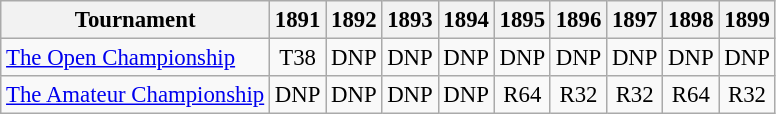<table class="wikitable" style="font-size:95%;text-align:center;">
<tr>
<th>Tournament</th>
<th>1891</th>
<th>1892</th>
<th>1893</th>
<th>1894</th>
<th>1895</th>
<th>1896</th>
<th>1897</th>
<th>1898</th>
<th>1899</th>
</tr>
<tr>
<td align="left"><a href='#'>The Open Championship</a></td>
<td>T38</td>
<td>DNP</td>
<td>DNP</td>
<td>DNP</td>
<td>DNP</td>
<td>DNP</td>
<td>DNP</td>
<td>DNP</td>
<td>DNP</td>
</tr>
<tr>
<td align="left"><a href='#'>The Amateur Championship</a></td>
<td>DNP</td>
<td>DNP</td>
<td>DNP</td>
<td>DNP</td>
<td>R64</td>
<td>R32</td>
<td>R32</td>
<td>R64</td>
<td>R32</td>
</tr>
</table>
